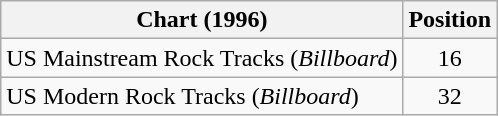<table class="wikitable">
<tr>
<th>Chart (1996)</th>
<th>Position</th>
</tr>
<tr>
<td>US Mainstream Rock Tracks (<em>Billboard</em>)</td>
<td align="center">16</td>
</tr>
<tr>
<td>US Modern Rock Tracks (<em>Billboard</em>)</td>
<td align="center">32</td>
</tr>
</table>
